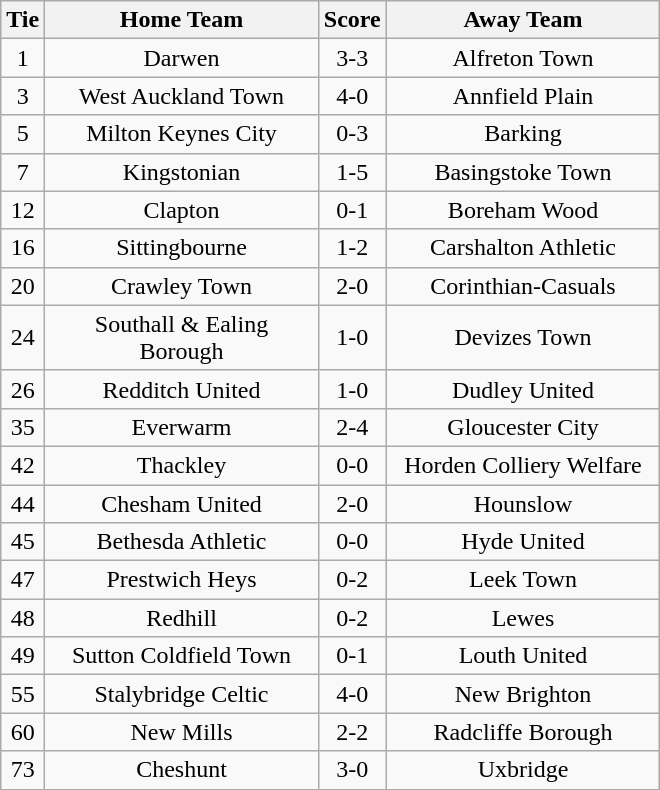<table class="wikitable" style="text-align:center;">
<tr>
<th width=20>Tie</th>
<th width=175>Home Team</th>
<th width=20>Score</th>
<th width=175>Away Team</th>
</tr>
<tr>
<td>1</td>
<td>Darwen</td>
<td>3-3</td>
<td>Alfreton Town</td>
</tr>
<tr>
<td>3</td>
<td>West Auckland Town</td>
<td>4-0</td>
<td>Annfield Plain</td>
</tr>
<tr>
<td>5</td>
<td>Milton Keynes City</td>
<td>0-3</td>
<td>Barking</td>
</tr>
<tr>
<td>7</td>
<td>Kingstonian</td>
<td>1-5</td>
<td>Basingstoke Town</td>
</tr>
<tr>
<td>12</td>
<td>Clapton</td>
<td>0-1</td>
<td>Boreham Wood</td>
</tr>
<tr>
<td>16</td>
<td>Sittingbourne</td>
<td>1-2</td>
<td>Carshalton Athletic</td>
</tr>
<tr>
<td>20</td>
<td>Crawley Town</td>
<td>2-0</td>
<td>Corinthian-Casuals</td>
</tr>
<tr>
<td>24</td>
<td>Southall & Ealing Borough</td>
<td>1-0</td>
<td>Devizes Town</td>
</tr>
<tr>
<td>26</td>
<td>Redditch United</td>
<td>1-0</td>
<td>Dudley United</td>
</tr>
<tr>
<td>35</td>
<td>Everwarm</td>
<td>2-4</td>
<td>Gloucester City</td>
</tr>
<tr>
<td>42</td>
<td>Thackley</td>
<td>0-0</td>
<td>Horden Colliery Welfare</td>
</tr>
<tr>
<td>44</td>
<td>Chesham United</td>
<td>2-0</td>
<td>Hounslow</td>
</tr>
<tr>
<td>45</td>
<td>Bethesda Athletic</td>
<td>0-0</td>
<td>Hyde United</td>
</tr>
<tr>
<td>47</td>
<td>Prestwich Heys</td>
<td>0-2</td>
<td>Leek Town</td>
</tr>
<tr>
<td>48</td>
<td>Redhill</td>
<td>0-2</td>
<td>Lewes</td>
</tr>
<tr>
<td>49</td>
<td>Sutton Coldfield Town</td>
<td>0-1</td>
<td>Louth United</td>
</tr>
<tr>
<td>55</td>
<td>Stalybridge Celtic</td>
<td>4-0</td>
<td>New Brighton</td>
</tr>
<tr>
<td>60</td>
<td>New Mills</td>
<td>2-2</td>
<td>Radcliffe Borough</td>
</tr>
<tr>
<td>73</td>
<td>Cheshunt</td>
<td>3-0</td>
<td>Uxbridge</td>
</tr>
</table>
